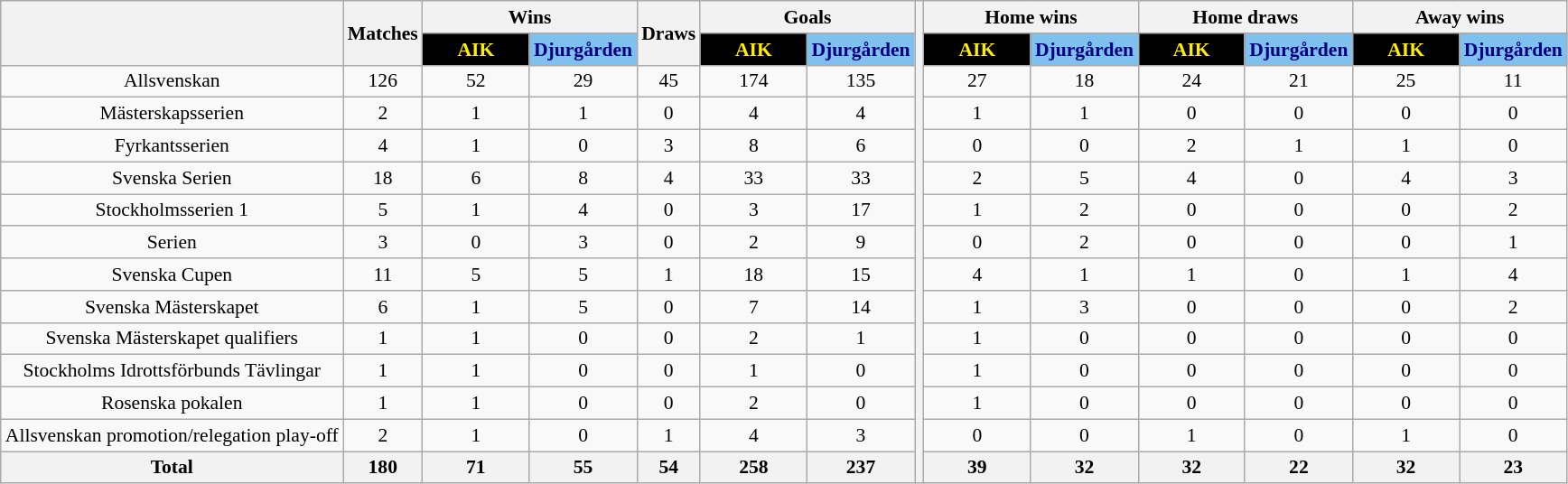<table class="wikitable" style="font-size:90%; text-align: center">
<tr>
<th rowspan="2"></th>
<th rowspan="2">Matches</th>
<th colspan="2">Wins</th>
<th rowspan="2">Draws</th>
<th colspan="2">Goals</th>
<th rowspan="15"></th>
<th colspan="2">Home wins</th>
<th colspan="2">Home draws</th>
<th colspan="2">Away wins</th>
</tr>
<tr>
<th style="color:#fe0; background:black; width:5em">AIK</th>
<th style="color:#000080; background:#7EC0EE;">Djurgården</th>
<th style="color:#fe0; background:black; width:5em">AIK</th>
<th style="color:#000080; background:#7EC0EE;">Djurgården</th>
<th style="color:#fe0; background:black; width:5em">AIK</th>
<th style="color:#000080; background:#7EC0EE;">Djurgården</th>
<th style="color:#fe0; background:black; width:5em">AIK</th>
<th style="color:#000080; background:#7EC0EE;">Djurgården</th>
<th style="color:#fe0; background:black; width:5em">AIK</th>
<th style="color:#000080; background:#7EC0EE;">Djurgården</th>
</tr>
<tr>
<td>Allsvenskan</td>
<td>126</td>
<td>52</td>
<td>29</td>
<td>45</td>
<td>174</td>
<td>135</td>
<td>27</td>
<td>18</td>
<td>24</td>
<td>21</td>
<td>25</td>
<td>11</td>
</tr>
<tr>
<td>Mästerskapsserien</td>
<td>2</td>
<td>1</td>
<td>1</td>
<td>0</td>
<td>4</td>
<td>4</td>
<td>1</td>
<td>1</td>
<td>0</td>
<td>0</td>
<td>0</td>
<td>0</td>
</tr>
<tr>
<td>Fyrkantsserien</td>
<td>4</td>
<td>1</td>
<td>0</td>
<td>3</td>
<td>8</td>
<td>6</td>
<td>0</td>
<td>0</td>
<td>2</td>
<td>1</td>
<td>1</td>
<td>0</td>
</tr>
<tr>
<td>Svenska Serien</td>
<td>18</td>
<td>6</td>
<td>8</td>
<td>4</td>
<td>33</td>
<td>33</td>
<td>2</td>
<td>5</td>
<td>4</td>
<td>0</td>
<td>4</td>
<td>3</td>
</tr>
<tr>
<td>Stockholmsserien 1</td>
<td>5</td>
<td>1</td>
<td>4</td>
<td>0</td>
<td>3</td>
<td>17</td>
<td>1</td>
<td>2</td>
<td>0</td>
<td>0</td>
<td>0</td>
<td>2</td>
</tr>
<tr>
<td>Serien</td>
<td>3</td>
<td>0</td>
<td>3</td>
<td>0</td>
<td>2</td>
<td>9</td>
<td>0</td>
<td>2</td>
<td>0</td>
<td>0</td>
<td>0</td>
<td>1</td>
</tr>
<tr>
<td>Svenska Cupen</td>
<td>11</td>
<td>5</td>
<td>5</td>
<td>1</td>
<td>18</td>
<td>15</td>
<td>4</td>
<td>1</td>
<td>1</td>
<td>0</td>
<td>1</td>
<td>4</td>
</tr>
<tr>
<td>Svenska Mästerskapet</td>
<td>6</td>
<td>1</td>
<td>5</td>
<td>0</td>
<td>7</td>
<td>14</td>
<td>1</td>
<td>3</td>
<td>0</td>
<td>0</td>
<td>0</td>
<td>2</td>
</tr>
<tr>
<td>Svenska Mästerskapet qualifiers</td>
<td>1</td>
<td>1</td>
<td>0</td>
<td>0</td>
<td>2</td>
<td>1</td>
<td>1</td>
<td>0</td>
<td>0</td>
<td>0</td>
<td>0</td>
<td>0</td>
</tr>
<tr>
<td>Stockholms Idrottsförbunds Tävlingar</td>
<td>1</td>
<td>1</td>
<td>0</td>
<td>0</td>
<td>1</td>
<td>0</td>
<td>1</td>
<td>0</td>
<td>0</td>
<td>0</td>
<td>0</td>
<td>0</td>
</tr>
<tr>
<td>Rosenska pokalen</td>
<td>1</td>
<td>1</td>
<td>0</td>
<td>0</td>
<td>2</td>
<td>0</td>
<td>1</td>
<td>0</td>
<td>0</td>
<td>0</td>
<td>0</td>
<td>0</td>
</tr>
<tr>
<td>Allsvenskan promotion/relegation play-off</td>
<td>2</td>
<td>1</td>
<td>0</td>
<td>1</td>
<td>4</td>
<td>3</td>
<td>0</td>
<td>0</td>
<td>1</td>
<td>0</td>
<td>1</td>
<td>0</td>
</tr>
<tr>
<th>Total</th>
<th>180</th>
<th>71</th>
<th>55</th>
<th>54</th>
<th>258</th>
<th>237</th>
<th>39</th>
<th>32</th>
<th>32</th>
<th>22</th>
<th>32</th>
<th>23</th>
</tr>
</table>
